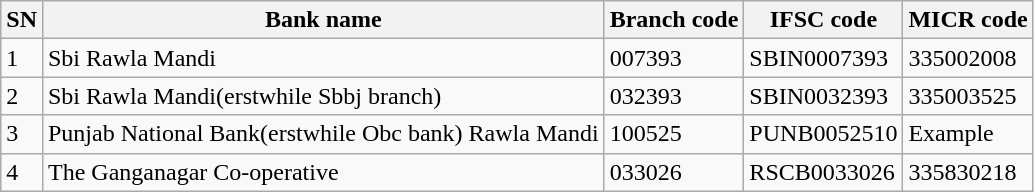<table class="wikitable">
<tr>
<th>SN</th>
<th>Bank name</th>
<th>Branch code</th>
<th>IFSC code</th>
<th>MICR code</th>
</tr>
<tr>
<td>1</td>
<td>Sbi Rawla Mandi</td>
<td>007393</td>
<td>SBIN0007393</td>
<td>335002008</td>
</tr>
<tr>
<td>2</td>
<td>Sbi Rawla Mandi(erstwhile Sbbj branch)</td>
<td>032393</td>
<td>SBIN0032393</td>
<td>335003525</td>
</tr>
<tr>
<td>3</td>
<td>Punjab National Bank(erstwhile Obc bank) Rawla Mandi</td>
<td>100525</td>
<td>PUNB0052510 </td>
<td>Example</td>
</tr>
<tr>
<td>4</td>
<td>The Ganganagar Co-operative</td>
<td>033026</td>
<td>RSCB0033026</td>
<td>335830218</td>
</tr>
</table>
